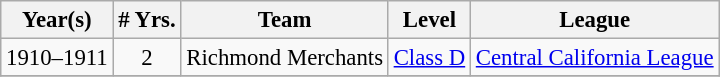<table class="wikitable" style="text-align:center; font-size: 95%;">
<tr>
<th>Year(s)</th>
<th># Yrs.</th>
<th>Team</th>
<th>Level</th>
<th>League</th>
</tr>
<tr>
<td>1910–1911</td>
<td>2</td>
<td>Richmond Merchants</td>
<td><a href='#'>Class D</a></td>
<td><a href='#'>Central California League</a></td>
</tr>
<tr>
</tr>
</table>
